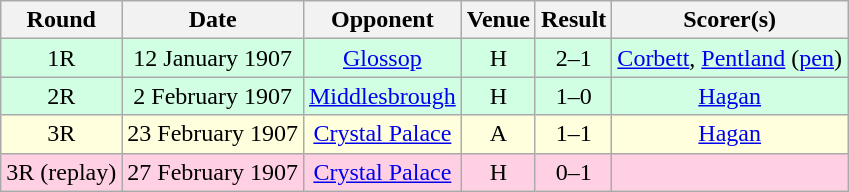<table class="wikitable sortable" style="text-align:center;">
<tr>
<th>Round</th>
<th>Date</th>
<th>Opponent</th>
<th>Venue</th>
<th>Result</th>
<th>Scorer(s)</th>
</tr>
<tr style="background:#d0ffe3;">
<td>1R</td>
<td>12 January 1907</td>
<td><a href='#'>Glossop</a></td>
<td>H</td>
<td>2–1</td>
<td><a href='#'>Corbett</a>, <a href='#'>Pentland</a> (<a href='#'>pen</a>)</td>
</tr>
<tr style="background:#d0ffe3;">
<td>2R</td>
<td>2 February 1907</td>
<td><a href='#'>Middlesbrough</a></td>
<td>H</td>
<td>1–0</td>
<td><a href='#'>Hagan</a></td>
</tr>
<tr style="background:#ffd;">
<td>3R</td>
<td>23 February 1907</td>
<td><a href='#'>Crystal Palace</a></td>
<td>A</td>
<td>1–1</td>
<td><a href='#'>Hagan</a></td>
</tr>
<tr style="background:#ffd0e3;">
<td>3R (replay)</td>
<td>27 February 1907</td>
<td><a href='#'>Crystal Palace</a></td>
<td>H</td>
<td>0–1</td>
<td></td>
</tr>
</table>
